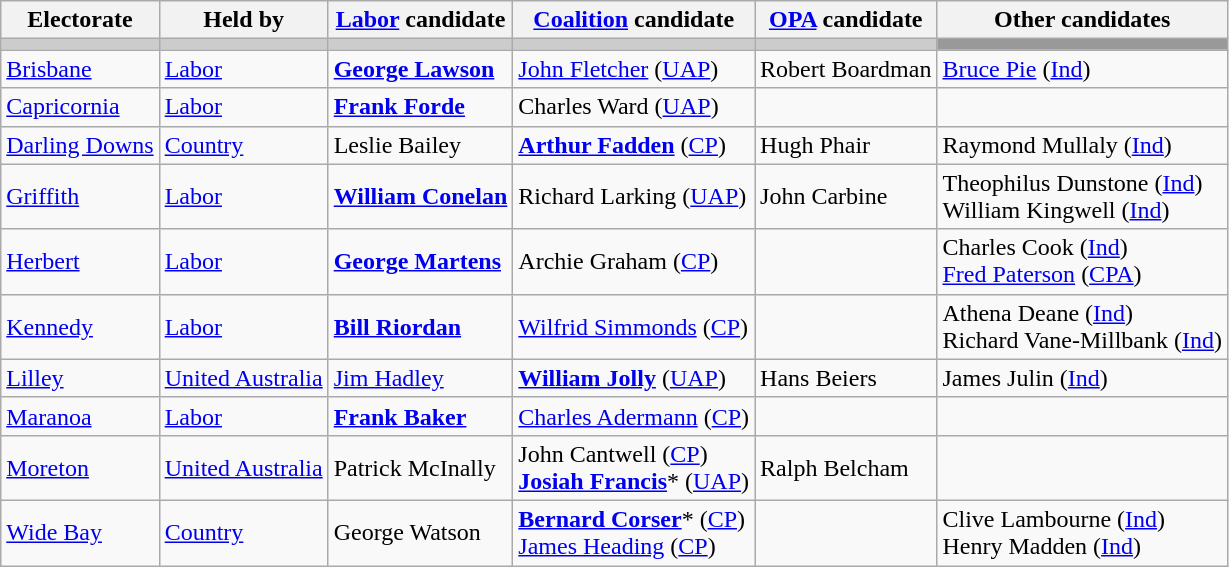<table class="wikitable">
<tr>
<th>Electorate</th>
<th>Held by</th>
<th><a href='#'>Labor</a> candidate</th>
<th><a href='#'>Coalition</a> candidate</th>
<th><a href='#'>OPA</a> candidate</th>
<th>Other candidates</th>
</tr>
<tr bgcolor="#cccccc">
<td></td>
<td></td>
<td></td>
<td></td>
<td></td>
<td bgcolor="#999999"></td>
</tr>
<tr>
<td><a href='#'>Brisbane</a></td>
<td><a href='#'>Labor</a></td>
<td><strong><a href='#'>George Lawson</a></strong></td>
<td><a href='#'>John Fletcher</a> (<a href='#'>UAP</a>)</td>
<td>Robert Boardman</td>
<td><a href='#'>Bruce Pie</a> (<a href='#'>Ind</a>)</td>
</tr>
<tr>
<td><a href='#'>Capricornia</a></td>
<td><a href='#'>Labor</a></td>
<td><strong><a href='#'>Frank Forde</a></strong></td>
<td>Charles Ward (<a href='#'>UAP</a>)</td>
<td></td>
<td></td>
</tr>
<tr>
<td><a href='#'>Darling Downs</a></td>
<td><a href='#'>Country</a></td>
<td>Leslie Bailey</td>
<td><strong><a href='#'>Arthur Fadden</a></strong> (<a href='#'>CP</a>)</td>
<td>Hugh Phair</td>
<td>Raymond Mullaly (<a href='#'>Ind</a>)</td>
</tr>
<tr>
<td><a href='#'>Griffith</a></td>
<td><a href='#'>Labor</a></td>
<td><strong><a href='#'>William Conelan</a></strong></td>
<td>Richard Larking (<a href='#'>UAP</a>)</td>
<td>John Carbine</td>
<td>Theophilus Dunstone (<a href='#'>Ind</a>)<br>William Kingwell (<a href='#'>Ind</a>)</td>
</tr>
<tr>
<td><a href='#'>Herbert</a></td>
<td><a href='#'>Labor</a></td>
<td><strong><a href='#'>George Martens</a></strong></td>
<td>Archie Graham (<a href='#'>CP</a>)</td>
<td></td>
<td>Charles Cook (<a href='#'>Ind</a>)<br><a href='#'>Fred Paterson</a> (<a href='#'>CPA</a>)</td>
</tr>
<tr>
<td><a href='#'>Kennedy</a></td>
<td><a href='#'>Labor</a></td>
<td><strong><a href='#'>Bill Riordan</a></strong></td>
<td><a href='#'>Wilfrid Simmonds</a> (<a href='#'>CP</a>)</td>
<td></td>
<td>Athena Deane (<a href='#'>Ind</a>)<br>Richard Vane-Millbank (<a href='#'>Ind</a>)</td>
</tr>
<tr>
<td><a href='#'>Lilley</a></td>
<td><a href='#'>United Australia</a></td>
<td><a href='#'>Jim Hadley</a></td>
<td><strong><a href='#'>William Jolly</a></strong> (<a href='#'>UAP</a>)</td>
<td>Hans Beiers</td>
<td>James Julin (<a href='#'>Ind</a>)</td>
</tr>
<tr>
<td><a href='#'>Maranoa</a></td>
<td><a href='#'>Labor</a></td>
<td><strong><a href='#'>Frank Baker</a></strong></td>
<td><a href='#'>Charles Adermann</a> (<a href='#'>CP</a>)</td>
<td></td>
<td></td>
</tr>
<tr>
<td><a href='#'>Moreton</a></td>
<td><a href='#'>United Australia</a></td>
<td>Patrick McInally</td>
<td>John Cantwell (<a href='#'>CP</a>)<br><strong><a href='#'>Josiah Francis</a></strong>* (<a href='#'>UAP</a>)</td>
<td>Ralph Belcham</td>
<td></td>
</tr>
<tr>
<td><a href='#'>Wide Bay</a></td>
<td><a href='#'>Country</a></td>
<td>George Watson</td>
<td><strong><a href='#'>Bernard Corser</a></strong>* (<a href='#'>CP</a>)<br><a href='#'>James Heading</a> (<a href='#'>CP</a>)</td>
<td></td>
<td>Clive Lambourne (<a href='#'>Ind</a>)<br>Henry Madden (<a href='#'>Ind</a>)</td>
</tr>
</table>
